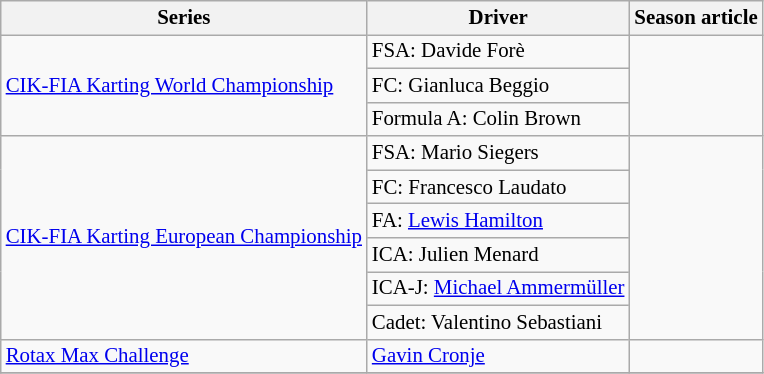<table class="wikitable" style="font-size: 87%;">
<tr>
<th>Series</th>
<th>Driver</th>
<th>Season article</th>
</tr>
<tr>
<td rowspan=3><a href='#'>CIK-FIA Karting World Championship</a></td>
<td>FSA:  Davide Forè</td>
<td rowspan=3></td>
</tr>
<tr>
<td>FC:  Gianluca Beggio</td>
</tr>
<tr>
<td>Formula A:  Colin Brown</td>
</tr>
<tr>
<td rowspan=6><a href='#'>CIK-FIA Karting European Championship</a></td>
<td>FSA:  Mario Siegers</td>
<td rowspan=6></td>
</tr>
<tr>
<td>FC:  Francesco Laudato</td>
</tr>
<tr>
<td>FA:  <a href='#'>Lewis Hamilton</a></td>
</tr>
<tr>
<td>ICA:  Julien Menard</td>
</tr>
<tr>
<td>ICA-J:  <a href='#'>Michael Ammermüller</a></td>
</tr>
<tr>
<td>Cadet:  Valentino Sebastiani</td>
</tr>
<tr>
<td><a href='#'>Rotax Max Challenge</a></td>
<td> <a href='#'>Gavin Cronje</a></td>
<td></td>
</tr>
<tr>
</tr>
</table>
